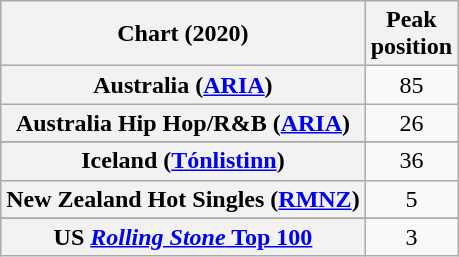<table class="wikitable sortable plainrowheaders" style="text-align:center">
<tr>
<th scope="col">Chart (2020)</th>
<th scope="col">Peak<br>position</th>
</tr>
<tr>
<th scope="row">Australia (<a href='#'>ARIA</a>)</th>
<td>85</td>
</tr>
<tr>
<th scope="row">Australia Hip Hop/R&B (<a href='#'>ARIA</a>)</th>
<td>26</td>
</tr>
<tr>
</tr>
<tr>
<th scope="row">Iceland (<a href='#'>Tónlistinn</a>)</th>
<td>36</td>
</tr>
<tr>
<th scope="row">New Zealand Hot Singles (<a href='#'>RMNZ</a>)</th>
<td>5</td>
</tr>
<tr>
</tr>
<tr>
</tr>
<tr>
</tr>
<tr>
</tr>
<tr>
</tr>
<tr>
<th scope="row">US <a href='#'><em>Rolling Stone</em> Top 100</a></th>
<td>3</td>
</tr>
</table>
